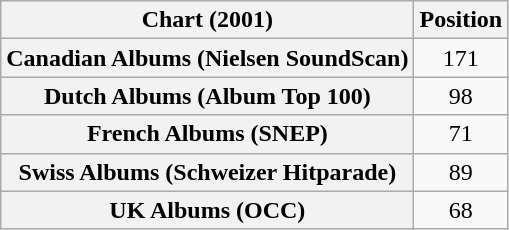<table class="wikitable plainrowheaders">
<tr>
<th>Chart (2001)</th>
<th>Position</th>
</tr>
<tr>
<th scope="row">Canadian Albums (Nielsen SoundScan)</th>
<td align="center">171</td>
</tr>
<tr>
<th scope="row">Dutch Albums (Album Top 100)</th>
<td align="center">98</td>
</tr>
<tr>
<th scope="row">French Albums (SNEP)</th>
<td align="center">71</td>
</tr>
<tr>
<th scope="row">Swiss Albums (Schweizer Hitparade)</th>
<td align="center">89</td>
</tr>
<tr>
<th scope="row">UK Albums (OCC)</th>
<td align="center">68</td>
</tr>
</table>
